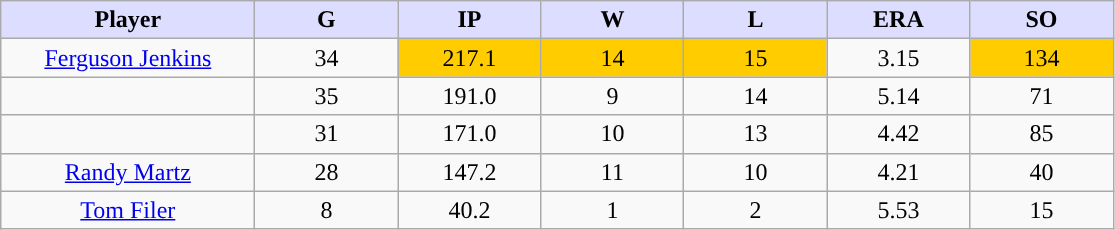<table class="wikitable sortable">
<tr>
<th style="background:#ddf; width:16%;">Player</th>
<th style="background:#ddf; width:9%;">G</th>
<th style="background:#ddf; width:9%;">IP</th>
<th style="background:#ddf; width:9%;">W</th>
<th style="background:#ddf; width:9%;">L</th>
<th style="background:#ddf; width:9%;">ERA</th>
<th style="background:#ddf; width:9%;">SO</th>
</tr>
<tr style="text-align:center;">
<td><a href='#'>Ferguson Jenkins</a></td>
<td>34</td>
<td style="background:#fc0;">217.1</td>
<td style="background:#fc0;">14</td>
<td style="background:#fc0;">15</td>
<td>3.15</td>
<td style="background:#fc0;">134</td>
</tr>
<tr align=center>
<td></td>
<td>35</td>
<td>191.0</td>
<td>9</td>
<td>14</td>
<td>5.14</td>
<td>71</td>
</tr>
<tr style="text-align:center;">
<td></td>
<td>31</td>
<td>171.0</td>
<td>10</td>
<td>13</td>
<td>4.42</td>
<td>85</td>
</tr>
<tr align=center>
<td><a href='#'>Randy Martz</a></td>
<td>28</td>
<td>147.2</td>
<td>11</td>
<td>10</td>
<td>4.21</td>
<td>40</td>
</tr>
<tr align=center>
<td><a href='#'>Tom Filer</a></td>
<td>8</td>
<td>40.2</td>
<td>1</td>
<td>2</td>
<td>5.53</td>
<td>15</td>
</tr>
</table>
